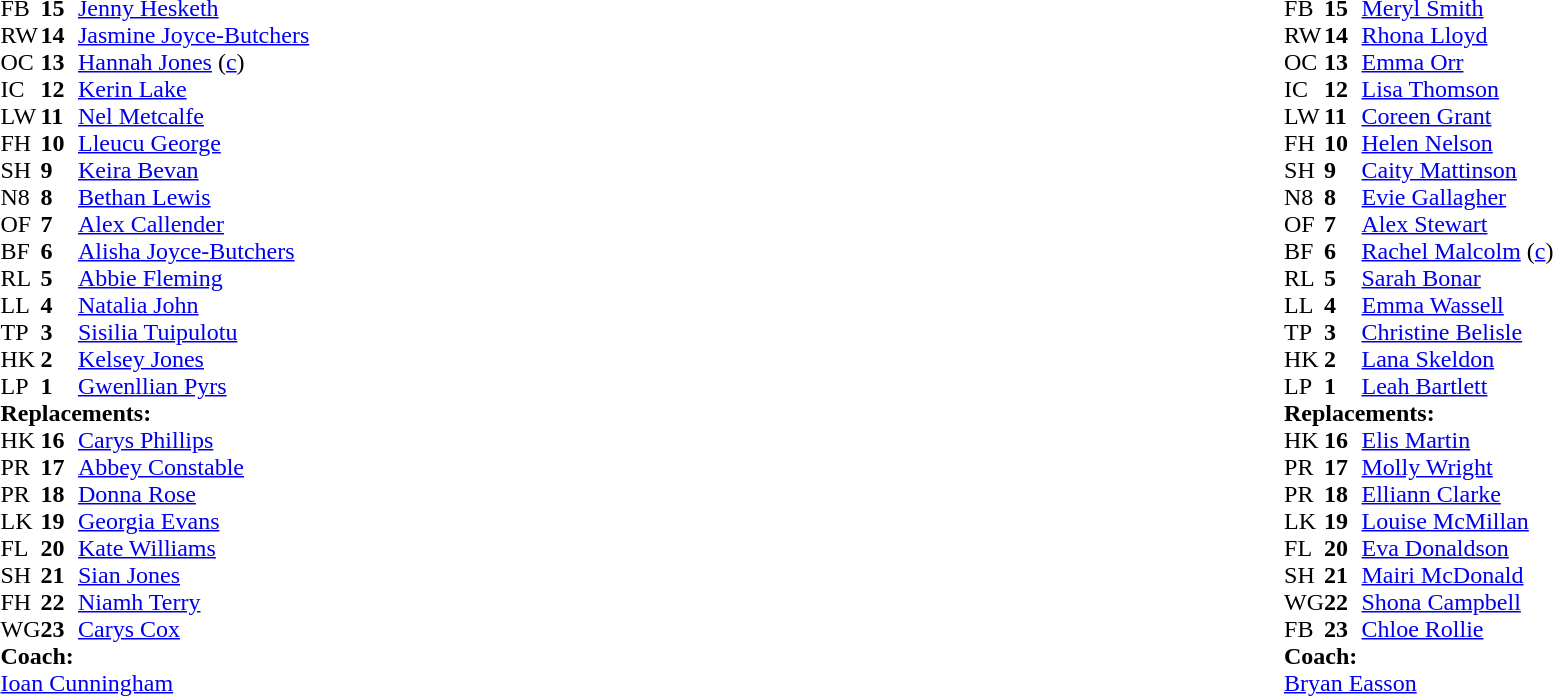<table style="width:100%">
<tr>
<td style="vertical-align:top; width:50%"><br><table cellspacing="0" cellpadding="0">
<tr>
<th width="25"></th>
<th width="25"></th>
</tr>
<tr>
<td>FB</td>
<td><strong>15</strong></td>
<td><a href='#'>Jenny Hesketh</a></td>
</tr>
<tr>
<td>RW</td>
<td><strong>14</strong></td>
<td><a href='#'>Jasmine Joyce-Butchers</a></td>
</tr>
<tr>
<td>OC</td>
<td><strong>13</strong></td>
<td><a href='#'>Hannah Jones</a> (<a href='#'>c</a>)</td>
</tr>
<tr>
<td>IC</td>
<td><strong>12</strong></td>
<td><a href='#'>Kerin Lake</a></td>
</tr>
<tr>
<td>LW</td>
<td><strong>11</strong></td>
<td><a href='#'>Nel Metcalfe</a></td>
<td></td>
<td></td>
</tr>
<tr>
<td>FH</td>
<td><strong>10</strong></td>
<td><a href='#'>Lleucu George</a></td>
</tr>
<tr>
<td>SH</td>
<td><strong>9</strong></td>
<td><a href='#'>Keira Bevan</a></td>
<td></td>
<td></td>
</tr>
<tr>
<td>N8</td>
<td><strong>8</strong></td>
<td><a href='#'>Bethan Lewis</a></td>
</tr>
<tr>
<td>OF</td>
<td><strong>7</strong></td>
<td><a href='#'>Alex Callender</a></td>
</tr>
<tr>
<td>BF</td>
<td><strong>6</strong></td>
<td><a href='#'>Alisha Joyce-Butchers</a></td>
<td></td>
<td></td>
</tr>
<tr>
<td>RL</td>
<td><strong>5</strong></td>
<td><a href='#'>Abbie Fleming</a></td>
</tr>
<tr>
<td>LL</td>
<td><strong>4</strong></td>
<td><a href='#'>Natalia John</a></td>
<td></td>
<td></td>
</tr>
<tr>
<td>TP</td>
<td><strong>3</strong></td>
<td><a href='#'>Sisilia Tuipulotu</a></td>
<td></td>
<td></td>
</tr>
<tr>
<td>HK</td>
<td><strong>2</strong></td>
<td><a href='#'>Kelsey Jones</a></td>
<td></td>
<td></td>
</tr>
<tr>
<td>LP</td>
<td><strong>1</strong></td>
<td><a href='#'>Gwenllian Pyrs</a></td>
</tr>
<tr>
<td colspan=3><strong>Replacements:</strong></td>
</tr>
<tr>
<td>HK</td>
<td><strong>16</strong></td>
<td><a href='#'>Carys Phillips</a></td>
<td></td>
<td></td>
</tr>
<tr>
<td>PR</td>
<td><strong>17</strong></td>
<td><a href='#'>Abbey Constable</a></td>
</tr>
<tr>
<td>PR</td>
<td><strong>18</strong></td>
<td><a href='#'>Donna Rose</a></td>
<td></td>
<td></td>
</tr>
<tr>
<td>LK</td>
<td><strong>19</strong></td>
<td><a href='#'>Georgia Evans</a></td>
<td></td>
<td></td>
</tr>
<tr>
<td>FL</td>
<td><strong>20</strong></td>
<td><a href='#'>Kate Williams</a></td>
<td></td>
<td></td>
</tr>
<tr>
<td>SH</td>
<td><strong>21</strong></td>
<td><a href='#'>Sian Jones</a></td>
</tr>
<tr>
<td>FH</td>
<td><strong>22</strong></td>
<td><a href='#'>Niamh Terry</a></td>
<td></td>
<td></td>
</tr>
<tr>
<td>WG</td>
<td><strong>23</strong></td>
<td><a href='#'>Carys Cox</a></td>
<td></td>
<td></td>
</tr>
<tr>
<td colspan=3><strong>Coach:</strong></td>
</tr>
<tr>
<td colspan="4"> <a href='#'>Ioan Cunningham</a></td>
</tr>
</table>
</td>
<td style="vertical-align:top"></td>
<td style="vertical-align:top; width:50%"><br><table cellspacing="0" cellpadding="0" style="margin:auto">
<tr>
<th width="25"></th>
<th width="25"></th>
</tr>
<tr>
<td>FB</td>
<td><strong>15</strong></td>
<td><a href='#'>Meryl Smith</a></td>
<td></td>
<td></td>
</tr>
<tr>
<td>RW</td>
<td><strong>14</strong></td>
<td><a href='#'>Rhona Lloyd</a></td>
</tr>
<tr>
<td>OC</td>
<td><strong>13</strong></td>
<td><a href='#'>Emma Orr</a></td>
</tr>
<tr>
<td>IC</td>
<td><strong>12</strong></td>
<td><a href='#'>Lisa Thomson</a></td>
</tr>
<tr>
<td>LW</td>
<td><strong>11</strong></td>
<td><a href='#'>Coreen Grant</a></td>
</tr>
<tr>
<td>FH</td>
<td><strong>10</strong></td>
<td><a href='#'>Helen Nelson</a></td>
</tr>
<tr>
<td>SH</td>
<td><strong>9</strong></td>
<td><a href='#'>Caity Mattinson</a></td>
</tr>
<tr>
<td>N8</td>
<td><strong>8</strong></td>
<td><a href='#'>Evie Gallagher</a></td>
</tr>
<tr>
<td>OF</td>
<td><strong>7</strong></td>
<td><a href='#'>Alex Stewart</a></td>
<td></td>
</tr>
<tr>
<td>BF</td>
<td><strong>6</strong></td>
<td><a href='#'>Rachel Malcolm</a> (<a href='#'>c</a>)</td>
</tr>
<tr>
<td>RL</td>
<td><strong>5</strong></td>
<td><a href='#'>Sarah Bonar</a></td>
<td></td>
<td></td>
</tr>
<tr>
<td>LL</td>
<td><strong>4</strong></td>
<td><a href='#'>Emma Wassell</a></td>
</tr>
<tr>
<td>TP</td>
<td><strong>3</strong></td>
<td><a href='#'>Christine Belisle</a></td>
<td></td>
<td></td>
</tr>
<tr>
<td>HK</td>
<td><strong>2</strong></td>
<td><a href='#'>Lana Skeldon</a></td>
<td></td>
<td></td>
</tr>
<tr>
<td>LP</td>
<td><strong>1</strong></td>
<td><a href='#'>Leah Bartlett</a></td>
<td></td>
<td></td>
</tr>
<tr>
<td colspan=3><strong>Replacements:</strong></td>
</tr>
<tr>
<td>HK</td>
<td><strong>16</strong></td>
<td><a href='#'>Elis Martin</a></td>
<td></td>
<td></td>
</tr>
<tr>
<td>PR</td>
<td><strong>17</strong></td>
<td><a href='#'>Molly Wright</a></td>
<td></td>
<td></td>
</tr>
<tr>
<td>PR</td>
<td><strong>18</strong></td>
<td><a href='#'>Elliann Clarke</a></td>
<td></td>
<td></td>
</tr>
<tr>
<td>LK</td>
<td><strong>19</strong></td>
<td><a href='#'>Louise McMillan</a></td>
<td></td>
<td></td>
</tr>
<tr>
<td>FL</td>
<td><strong>20</strong></td>
<td><a href='#'>Eva Donaldson</a></td>
</tr>
<tr>
<td>SH</td>
<td><strong>21</strong></td>
<td><a href='#'>Mairi McDonald</a></td>
</tr>
<tr>
<td>WG</td>
<td><strong>22</strong></td>
<td><a href='#'>Shona Campbell</a></td>
</tr>
<tr>
<td>FB</td>
<td><strong>23</strong></td>
<td><a href='#'>Chloe Rollie</a></td>
<td></td>
<td></td>
</tr>
<tr>
<td colspan=3><strong>Coach:</strong></td>
</tr>
<tr>
<td colspan="4"> <a href='#'>Bryan Easson</a></td>
</tr>
</table>
</td>
</tr>
</table>
